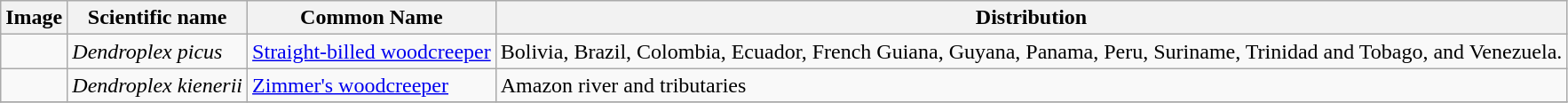<table class="wikitable">
<tr>
<th>Image</th>
<th>Scientific name</th>
<th>Common Name</th>
<th>Distribution</th>
</tr>
<tr>
<td></td>
<td><em>Dendroplex picus</em></td>
<td><a href='#'>Straight-billed woodcreeper</a></td>
<td>Bolivia, Brazil, Colombia, Ecuador, French Guiana, Guyana, Panama, Peru, Suriname, Trinidad and Tobago, and Venezuela.</td>
</tr>
<tr>
<td></td>
<td><em>Dendroplex kienerii</em></td>
<td><a href='#'>Zimmer's woodcreeper</a></td>
<td>Amazon river and tributaries</td>
</tr>
<tr>
</tr>
</table>
